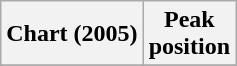<table class="wikitable plainrowheaders">
<tr>
<th scope="col">Chart (2005)</th>
<th scope="col">Peak<br>position</th>
</tr>
<tr>
</tr>
</table>
